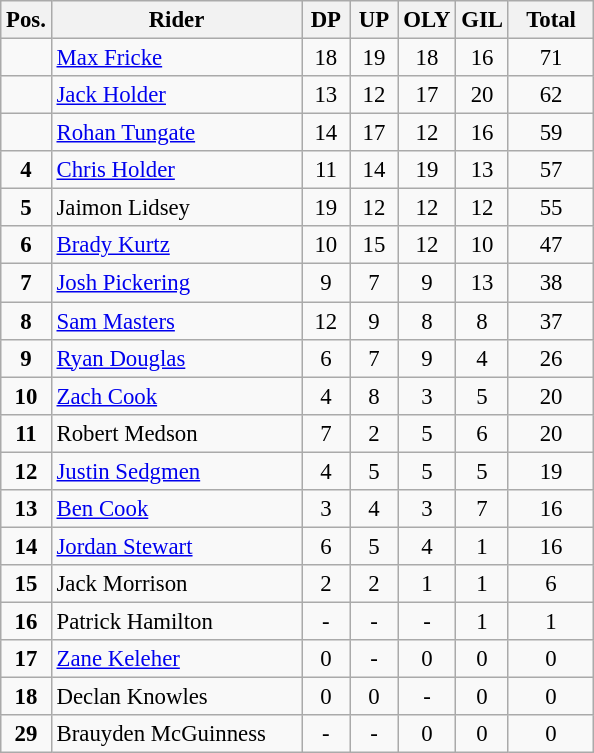<table class="wikitable" style="font-size: 95%">
<tr>
<th width=20px>Pos.</th>
<th width=160px>Rider</th>
<th width=25px>DP</th>
<th width=25px>UP</th>
<th width=25px>OLY</th>
<th width=25px>GIL</th>
<th width=50px>Total</th>
</tr>
<tr align="center" >
<td></td>
<td align="left"><a href='#'>Max Fricke</a></td>
<td>18</td>
<td>19</td>
<td>18</td>
<td>16</td>
<td>71</td>
</tr>
<tr align="center" >
<td></td>
<td align="left"><a href='#'>Jack Holder</a></td>
<td>13</td>
<td>12</td>
<td>17</td>
<td>20</td>
<td>62</td>
</tr>
<tr align="center" >
<td></td>
<td align="left"><a href='#'>Rohan Tungate</a></td>
<td>14</td>
<td>17</td>
<td>12</td>
<td>16</td>
<td>59</td>
</tr>
<tr align="center">
<td><strong>4</strong></td>
<td align="left"><a href='#'>Chris Holder</a></td>
<td>11</td>
<td>14</td>
<td>19</td>
<td>13</td>
<td>57</td>
</tr>
<tr align="center">
<td><strong>5</strong></td>
<td align="left">Jaimon Lidsey</td>
<td>19</td>
<td>12</td>
<td>12</td>
<td>12</td>
<td>55</td>
</tr>
<tr align="center">
<td><strong>6</strong></td>
<td align="left"><a href='#'>Brady Kurtz</a></td>
<td>10</td>
<td>15</td>
<td>12</td>
<td>10</td>
<td>47</td>
</tr>
<tr align="center">
<td><strong>7</strong></td>
<td align="left"><a href='#'>Josh Pickering</a></td>
<td>9</td>
<td>7</td>
<td>9</td>
<td>13</td>
<td>38</td>
</tr>
<tr align="center">
<td><strong>8</strong></td>
<td align="left"><a href='#'>Sam Masters</a></td>
<td>12</td>
<td>9</td>
<td>8</td>
<td>8</td>
<td>37</td>
</tr>
<tr align="center">
<td><strong>9</strong></td>
<td align="left"><a href='#'>Ryan Douglas</a></td>
<td>6</td>
<td>7</td>
<td>9</td>
<td>4</td>
<td>26</td>
</tr>
<tr align="center">
<td><strong>10</strong></td>
<td align="left"><a href='#'>Zach Cook</a></td>
<td>4</td>
<td>8</td>
<td>3</td>
<td>5</td>
<td>20</td>
</tr>
<tr align="center">
<td><strong>11</strong></td>
<td align="left">Robert Medson</td>
<td>7</td>
<td>2</td>
<td>5</td>
<td>6</td>
<td>20</td>
</tr>
<tr align="center">
<td><strong>12</strong></td>
<td align="left"><a href='#'>Justin Sedgmen</a></td>
<td>4</td>
<td>5</td>
<td>5</td>
<td>5</td>
<td>19</td>
</tr>
<tr align="center">
<td><strong>13</strong></td>
<td align="left"><a href='#'>Ben Cook</a></td>
<td>3</td>
<td>4</td>
<td>3</td>
<td>7</td>
<td>16</td>
</tr>
<tr align="center">
<td><strong>14</strong></td>
<td align="left"><a href='#'>Jordan Stewart</a></td>
<td>6</td>
<td>5</td>
<td>4</td>
<td>1</td>
<td>16</td>
</tr>
<tr align="center">
<td><strong>15</strong></td>
<td align="left">Jack Morrison</td>
<td>2</td>
<td>2</td>
<td>1</td>
<td>1</td>
<td>6</td>
</tr>
<tr align="center">
<td><strong>16</strong></td>
<td align="left">Patrick Hamilton</td>
<td>-</td>
<td>-</td>
<td>-</td>
<td>1</td>
<td>1</td>
</tr>
<tr align="center">
<td><strong>17</strong></td>
<td align="left"><a href='#'>Zane Keleher</a></td>
<td>0</td>
<td>-</td>
<td>0</td>
<td>0</td>
<td>0</td>
</tr>
<tr align="center">
<td><strong>18</strong></td>
<td align="left">Declan Knowles</td>
<td>0</td>
<td>0</td>
<td>-</td>
<td>0</td>
<td>0</td>
</tr>
<tr align="center">
<td><strong>29</strong></td>
<td align="left">Brauyden McGuinness</td>
<td>-</td>
<td>-</td>
<td>0</td>
<td>0</td>
<td>0</td>
</tr>
</table>
